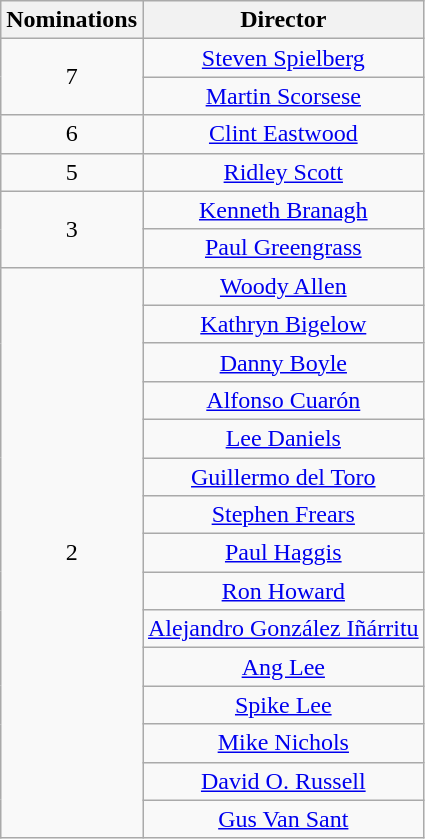<table class="wikitable" style="text-align:center;">
<tr>
<th scope="col" width="55">Nominations</th>
<th scope="col" align="center">Director</th>
</tr>
<tr>
<td rowspan="2" style="text-align:center;">7</td>
<td><a href='#'>Steven Spielberg</a></td>
</tr>
<tr>
<td><a href='#'>Martin Scorsese</a></td>
</tr>
<tr>
<td rowspan="1" style="text-align:center;">6</td>
<td><a href='#'>Clint Eastwood</a></td>
</tr>
<tr>
<td rowspan="1" style="text-align:center;">5</td>
<td><a href='#'>Ridley Scott</a></td>
</tr>
<tr>
<td rowspan="2" style="text-align:center;">3</td>
<td><a href='#'>Kenneth Branagh</a></td>
</tr>
<tr>
<td><a href='#'>Paul Greengrass</a></td>
</tr>
<tr>
<td rowspan="15" style="text-align:center;">2</td>
<td><a href='#'>Woody Allen</a></td>
</tr>
<tr>
<td><a href='#'>Kathryn Bigelow</a></td>
</tr>
<tr>
<td><a href='#'>Danny Boyle</a></td>
</tr>
<tr>
<td><a href='#'>Alfonso Cuarón</a></td>
</tr>
<tr>
<td><a href='#'>Lee Daniels</a></td>
</tr>
<tr>
<td><a href='#'>Guillermo del Toro</a></td>
</tr>
<tr>
<td><a href='#'>Stephen Frears</a></td>
</tr>
<tr>
<td><a href='#'>Paul Haggis</a></td>
</tr>
<tr>
<td><a href='#'>Ron Howard</a></td>
</tr>
<tr>
<td><a href='#'>Alejandro González Iñárritu</a></td>
</tr>
<tr>
<td><a href='#'>Ang Lee</a></td>
</tr>
<tr>
<td><a href='#'>Spike Lee</a></td>
</tr>
<tr>
<td><a href='#'>Mike Nichols</a></td>
</tr>
<tr>
<td><a href='#'>David O. Russell</a></td>
</tr>
<tr>
<td><a href='#'>Gus Van Sant</a></td>
</tr>
</table>
